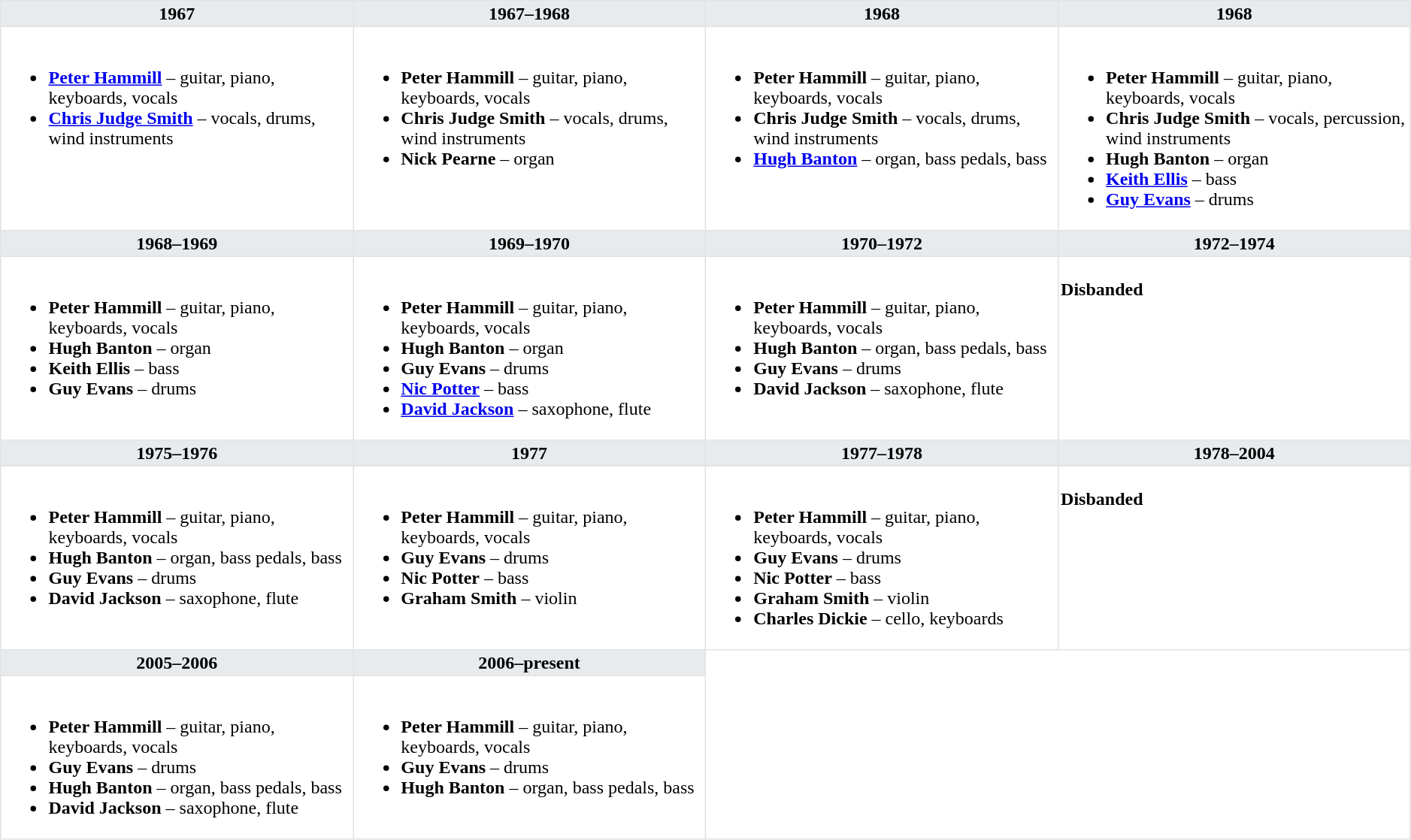<table class="toccolours" border="1" cellpadding="2" cellspacing="0"  style="float:width:375px; margin:0 0 1em 1em; border-collapse:collapse; border:1px solid #e2e2e2; width:99%;">
<tr>
<th style="vertical-align:top; background:#e7ebee; width:25%;">1967</th>
<th style="vertical-align:top; background:#e7ebee; width:25%;">1967–1968</th>
<th style="vertical-align:top; background:#e7ebee; width:25%;">1968</th>
<th style="vertical-align:top; background:#e7ebee; width:25%;">1968</th>
</tr>
<tr>
<td valign=top><br><ul><li><strong><a href='#'>Peter Hammill</a></strong> – guitar, piano, keyboards, vocals</li><li><strong><a href='#'>Chris Judge Smith</a></strong> – vocals, drums, wind instruments</li></ul></td>
<td valign=top><br><ul><li><strong>Peter Hammill</strong> – guitar, piano, keyboards, vocals</li><li><strong>Chris Judge Smith</strong> – vocals, drums, wind instruments</li><li><strong>Nick Pearne</strong> – organ</li></ul></td>
<td valign=top><br><ul><li><strong>Peter Hammill</strong> – guitar, piano, keyboards, vocals</li><li><strong>Chris Judge Smith</strong> – vocals, drums, wind instruments</li><li><strong><a href='#'>Hugh Banton</a></strong> – organ, bass pedals, bass</li></ul></td>
<td valign=top><br><ul><li><strong>Peter Hammill</strong> – guitar, piano, keyboards, vocals</li><li><strong>Chris Judge Smith</strong> – vocals, percussion, wind instruments</li><li><strong>Hugh Banton</strong> – organ</li><li><strong><a href='#'>Keith Ellis</a></strong> – bass</li><li><strong><a href='#'>Guy Evans</a></strong> – drums</li></ul></td>
</tr>
<tr>
<th style="vertical-align:top; background:#e7ebee; width:25%;">1968–1969</th>
<th style="vertical-align:top; background:#e7ebee; width:25%;">1969–1970</th>
<th style="vertical-align:top; background:#e7ebee; width:25%;">1970–1972</th>
<th style="vertical-align:top; background:#e7ebee; width:25%;">1972–1974</th>
</tr>
<tr>
<td valign=top><br><ul><li><strong>Peter Hammill</strong> – guitar, piano, keyboards, vocals</li><li><strong>Hugh Banton</strong> – organ</li><li><strong>Keith Ellis</strong> – bass</li><li><strong>Guy Evans</strong> – drums</li></ul></td>
<td valign=top><br><ul><li><strong>Peter Hammill</strong> – guitar, piano, keyboards, vocals</li><li><strong>Hugh Banton</strong> – organ</li><li><strong>Guy Evans</strong> – drums</li><li><strong><a href='#'>Nic Potter</a></strong> – bass</li><li><strong><a href='#'>David Jackson</a></strong> – saxophone, flute</li></ul></td>
<td valign=top><br><ul><li><strong>Peter Hammill</strong> – guitar, piano, keyboards, vocals</li><li><strong>Hugh Banton</strong> – organ, bass pedals, bass</li><li><strong>Guy Evans</strong> – drums</li><li><strong>David Jackson</strong> – saxophone, flute</li></ul></td>
<td valign=top><br><strong>Disbanded</strong></td>
</tr>
<tr>
<th style="vertical-align:top; background:#e7ebee; width:25%;">1975–1976</th>
<th style="vertical-align:top; background:#e7ebee; width:25%;">1977</th>
<th style="vertical-align:top; background:#e7ebee; width:25%;">1977–1978</th>
<th style="vertical-align:top; background:#e7ebee; width:25%;">1978–2004</th>
</tr>
<tr>
<td valign=top><br><ul><li><strong>Peter Hammill</strong> – guitar, piano, keyboards, vocals</li><li><strong>Hugh Banton</strong> – organ, bass pedals, bass</li><li><strong>Guy Evans</strong> – drums</li><li><strong>David Jackson</strong> – saxophone, flute</li></ul></td>
<td valign=top><br><ul><li><strong>Peter Hammill</strong> – guitar, piano, keyboards, vocals</li><li><strong>Guy Evans</strong> – drums</li><li><strong>Nic Potter</strong> – bass</li><li><strong>Graham Smith</strong> – violin</li></ul></td>
<td valign=top><br><ul><li><strong>Peter Hammill</strong> – guitar, piano, keyboards, vocals</li><li><strong>Guy Evans</strong> – drums</li><li><strong>Nic Potter</strong> – bass</li><li><strong>Graham Smith</strong> – violin</li><li><strong>Charles Dickie</strong> – cello, keyboards</li></ul></td>
<td valign=top><br><strong>Disbanded</strong></td>
</tr>
<tr>
<th style="vertical-align:top; background:#e7ebee; width:25%;">2005–2006</th>
<th style="vertical-align:top; background:#e7ebee; width:25%;">2006–present</th>
</tr>
<tr>
<td valign=top><br><ul><li><strong>Peter Hammill</strong> – guitar, piano, keyboards, vocals</li><li><strong>Guy Evans</strong> – drums</li><li><strong>Hugh Banton</strong> – organ, bass pedals, bass</li><li><strong>David Jackson</strong> – saxophone, flute</li></ul></td>
<td valign=top><br><ul><li><strong>Peter Hammill</strong> – guitar, piano, keyboards, vocals</li><li><strong>Guy Evans</strong> – drums</li><li><strong>Hugh Banton</strong> – organ, bass pedals, bass</li></ul></td>
</tr>
</table>
